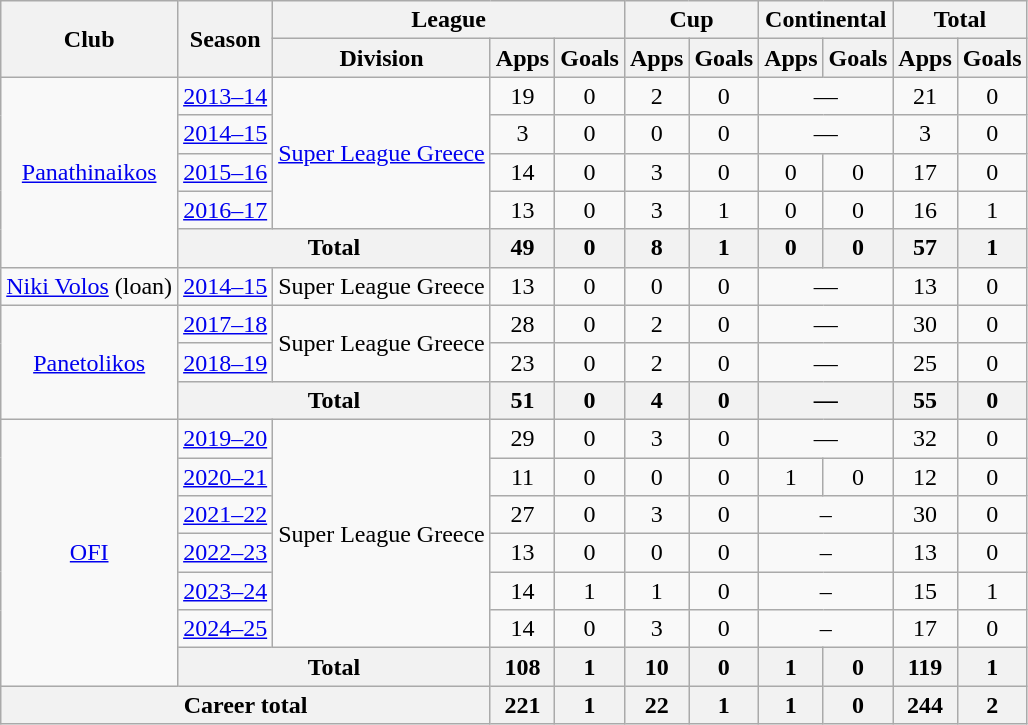<table class="wikitable" style="text-align:center">
<tr>
<th rowspan=2>Club</th>
<th rowspan=2>Season</th>
<th colspan=3>League</th>
<th colspan=2>Cup</th>
<th colspan=2>Continental</th>
<th colspan=2>Total</th>
</tr>
<tr>
<th>Division</th>
<th>Apps</th>
<th>Goals</th>
<th>Apps</th>
<th>Goals</th>
<th>Apps</th>
<th>Goals</th>
<th>Apps</th>
<th>Goals</th>
</tr>
<tr>
<td rowspan="5"><a href='#'>Panathinaikos</a></td>
<td><a href='#'>2013–14</a></td>
<td rowspan="4"><a href='#'>Super League Greece</a></td>
<td>19</td>
<td>0</td>
<td>2</td>
<td>0</td>
<td colspan="2">—</td>
<td>21</td>
<td>0</td>
</tr>
<tr>
<td><a href='#'>2014–15</a></td>
<td>3</td>
<td>0</td>
<td>0</td>
<td>0</td>
<td colspan="2">—</td>
<td>3</td>
<td>0</td>
</tr>
<tr>
<td><a href='#'>2015–16</a></td>
<td>14</td>
<td>0</td>
<td>3</td>
<td>0</td>
<td>0</td>
<td>0</td>
<td>17</td>
<td>0</td>
</tr>
<tr>
<td><a href='#'>2016–17</a></td>
<td>13</td>
<td>0</td>
<td>3</td>
<td>1</td>
<td>0</td>
<td>0</td>
<td>16</td>
<td>1</td>
</tr>
<tr>
<th colspan="2">Total</th>
<th>49</th>
<th>0</th>
<th>8</th>
<th>1</th>
<th>0</th>
<th>0</th>
<th>57</th>
<th>1</th>
</tr>
<tr>
<td><a href='#'>Niki Volos</a> (loan)</td>
<td><a href='#'>2014–15</a></td>
<td>Super League Greece</td>
<td>13</td>
<td>0</td>
<td>0</td>
<td>0</td>
<td colspan="2">—</td>
<td>13</td>
<td>0</td>
</tr>
<tr>
<td rowspan=3><a href='#'>Panetolikos</a></td>
<td><a href='#'>2017–18</a></td>
<td rowspan="2">Super League Greece</td>
<td>28</td>
<td>0</td>
<td>2</td>
<td>0</td>
<td colspan="2">—</td>
<td>30</td>
<td>0</td>
</tr>
<tr>
<td><a href='#'>2018–19</a></td>
<td>23</td>
<td>0</td>
<td>2</td>
<td>0</td>
<td colspan="2">—</td>
<td>25</td>
<td>0</td>
</tr>
<tr>
<th colspan="2">Total</th>
<th>51</th>
<th>0</th>
<th>4</th>
<th>0</th>
<th colspan="2">—</th>
<th>55</th>
<th>0</th>
</tr>
<tr>
<td rowspan="7"><a href='#'>OFI</a></td>
<td><a href='#'>2019–20</a></td>
<td rowspan="6">Super League Greece</td>
<td>29</td>
<td>0</td>
<td>3</td>
<td>0</td>
<td colspan="2">—</td>
<td>32</td>
<td>0</td>
</tr>
<tr>
<td><a href='#'>2020–21</a></td>
<td>11</td>
<td>0</td>
<td>0</td>
<td>0</td>
<td>1</td>
<td>0</td>
<td>12</td>
<td>0</td>
</tr>
<tr>
<td><a href='#'>2021–22</a></td>
<td>27</td>
<td>0</td>
<td>3</td>
<td>0</td>
<td colspan="2">–</td>
<td>30</td>
<td>0</td>
</tr>
<tr>
<td><a href='#'>2022–23</a></td>
<td>13</td>
<td>0</td>
<td>0</td>
<td>0</td>
<td colspan="2">–</td>
<td>13</td>
<td>0</td>
</tr>
<tr>
<td><a href='#'>2023–24</a></td>
<td>14</td>
<td>1</td>
<td>1</td>
<td>0</td>
<td colspan="2">–</td>
<td>15</td>
<td>1</td>
</tr>
<tr>
<td><a href='#'>2024–25</a></td>
<td>14</td>
<td>0</td>
<td>3</td>
<td>0</td>
<td colspan="2">–</td>
<td>17</td>
<td>0</td>
</tr>
<tr>
<th colspan="2">Total</th>
<th>108</th>
<th>1</th>
<th>10</th>
<th>0</th>
<th>1</th>
<th>0</th>
<th>119</th>
<th>1</th>
</tr>
<tr>
<th colspan="3">Career total</th>
<th>221</th>
<th>1</th>
<th>22</th>
<th>1</th>
<th>1</th>
<th>0</th>
<th>244</th>
<th>2</th>
</tr>
</table>
